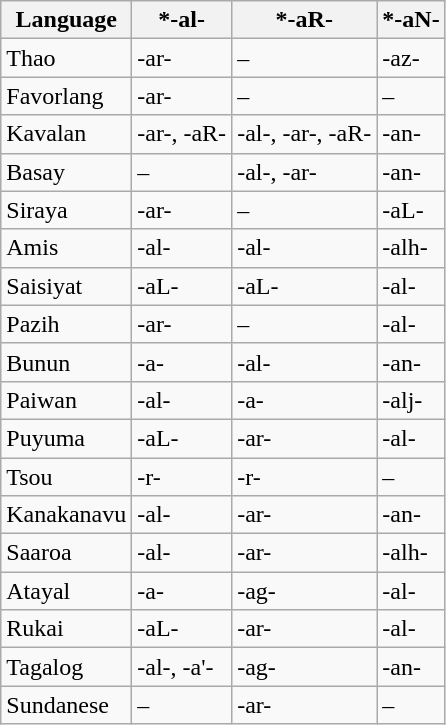<table class="wikitable">
<tr>
<th c=01>Language</th>
<th c=02>*-al-</th>
<th c=03>*-aR-</th>
<th c=04>*-aN-</th>
</tr>
<tr>
<td c=01>Thao</td>
<td c=02>-ar-</td>
<td c=03>–</td>
<td c=04>-az-</td>
</tr>
<tr>
<td c=01>Favorlang</td>
<td c=02>-ar-</td>
<td c=03>–</td>
<td c=04>–</td>
</tr>
<tr>
<td c=01>Kavalan</td>
<td c=02>-ar-, -aR-</td>
<td c=03>-al-, -ar-, -aR-</td>
<td c=04>-an-</td>
</tr>
<tr>
<td c=01>Basay</td>
<td c=02>–</td>
<td c=03>-al-, -ar-</td>
<td c=04>-an-</td>
</tr>
<tr>
<td c=01>Siraya</td>
<td c=02>-ar-</td>
<td c=03>–</td>
<td c=04>-aL-</td>
</tr>
<tr>
<td c=01>Amis</td>
<td c=02>-al-</td>
<td c=03>-al-</td>
<td c=04>-alh-</td>
</tr>
<tr>
<td c=01>Saisiyat</td>
<td c=02>-aL-</td>
<td c=03>-aL-</td>
<td c=04>-al-</td>
</tr>
<tr>
<td c=01>Pazih</td>
<td c=02>-ar-</td>
<td c=03>–</td>
<td c=04>-al-</td>
</tr>
<tr>
<td c=01>Bunun</td>
<td c=02>-a-</td>
<td c=03>-al-</td>
<td c=04>-an-</td>
</tr>
<tr>
<td c=01>Paiwan</td>
<td c=02>-al-</td>
<td c=03>-a-</td>
<td c=04>-alj-</td>
</tr>
<tr>
<td c=01>Puyuma</td>
<td c=02>-aL-</td>
<td c=03>-ar-</td>
<td c=04>-al-</td>
</tr>
<tr>
<td c=01>Tsou</td>
<td c=02>-r-</td>
<td c=03>-r-</td>
<td c=04>–</td>
</tr>
<tr>
<td c=01>Kanakanavu</td>
<td c=02>-al-</td>
<td c=03>-ar-</td>
<td c=04>-an-</td>
</tr>
<tr>
<td c=01>Saaroa</td>
<td c=02>-al-</td>
<td c=03>-ar-</td>
<td c=04>-alh-</td>
</tr>
<tr>
<td c=01>Atayal</td>
<td c=02>-a-</td>
<td c=03>-ag-</td>
<td c=04>-al-</td>
</tr>
<tr>
<td c=01>Rukai</td>
<td c=02>-aL-</td>
<td c=03>-ar-</td>
<td c=04>-al-</td>
</tr>
<tr>
<td c=01>Tagalog</td>
<td c=02>-al-, -a'-</td>
<td c=03>-ag-</td>
<td c=04>-an-</td>
</tr>
<tr>
<td c=01>Sundanese</td>
<td c=02>–</td>
<td c=03>-ar-</td>
<td c=04>–</td>
</tr>
</table>
